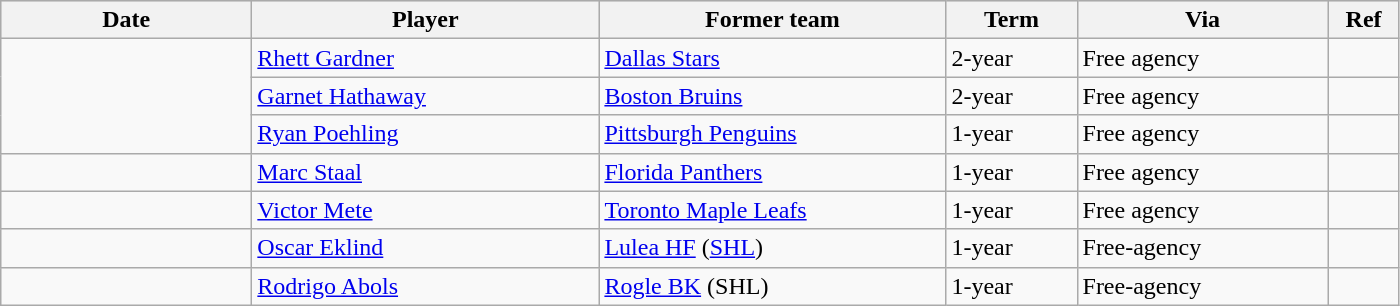<table class="wikitable">
<tr style="background:#ddd; text-align:center;">
<th style="width: 10em;">Date</th>
<th style="width: 14em;">Player</th>
<th style="width: 14em;">Former team</th>
<th style="width: 5em;">Term</th>
<th style="width: 10em;">Via</th>
<th style="width: 2.5em;">Ref</th>
</tr>
<tr>
<td rowspan=3></td>
<td><a href='#'>Rhett Gardner</a></td>
<td><a href='#'>Dallas Stars</a></td>
<td>2-year</td>
<td>Free agency</td>
<td></td>
</tr>
<tr>
<td><a href='#'>Garnet Hathaway</a></td>
<td><a href='#'>Boston Bruins</a></td>
<td>2-year</td>
<td>Free agency</td>
<td></td>
</tr>
<tr>
<td><a href='#'>Ryan Poehling</a></td>
<td><a href='#'>Pittsburgh Penguins</a></td>
<td>1-year</td>
<td>Free agency</td>
<td></td>
</tr>
<tr>
<td></td>
<td><a href='#'>Marc Staal</a></td>
<td><a href='#'>Florida Panthers</a></td>
<td>1-year</td>
<td>Free agency</td>
<td></td>
</tr>
<tr>
<td></td>
<td><a href='#'>Victor Mete</a></td>
<td><a href='#'>Toronto Maple Leafs</a></td>
<td>1-year</td>
<td>Free agency</td>
<td></td>
</tr>
<tr>
<td></td>
<td><a href='#'>Oscar Eklind</a></td>
<td><a href='#'>Lulea HF</a> (<a href='#'>SHL</a>)</td>
<td>1-year</td>
<td>Free-agency</td>
<td></td>
</tr>
<tr>
<td></td>
<td><a href='#'>Rodrigo Abols</a></td>
<td><a href='#'>Rogle BK</a> (SHL)</td>
<td>1-year</td>
<td>Free-agency</td>
<td></td>
</tr>
</table>
